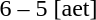<table style="text-align:center">
<tr>
<th width=200></th>
<th width=100></th>
<th width=200></th>
</tr>
<tr>
<td align=right><strong></strong></td>
<td>6 – 5 [aet]</td>
<td align=left></td>
</tr>
</table>
